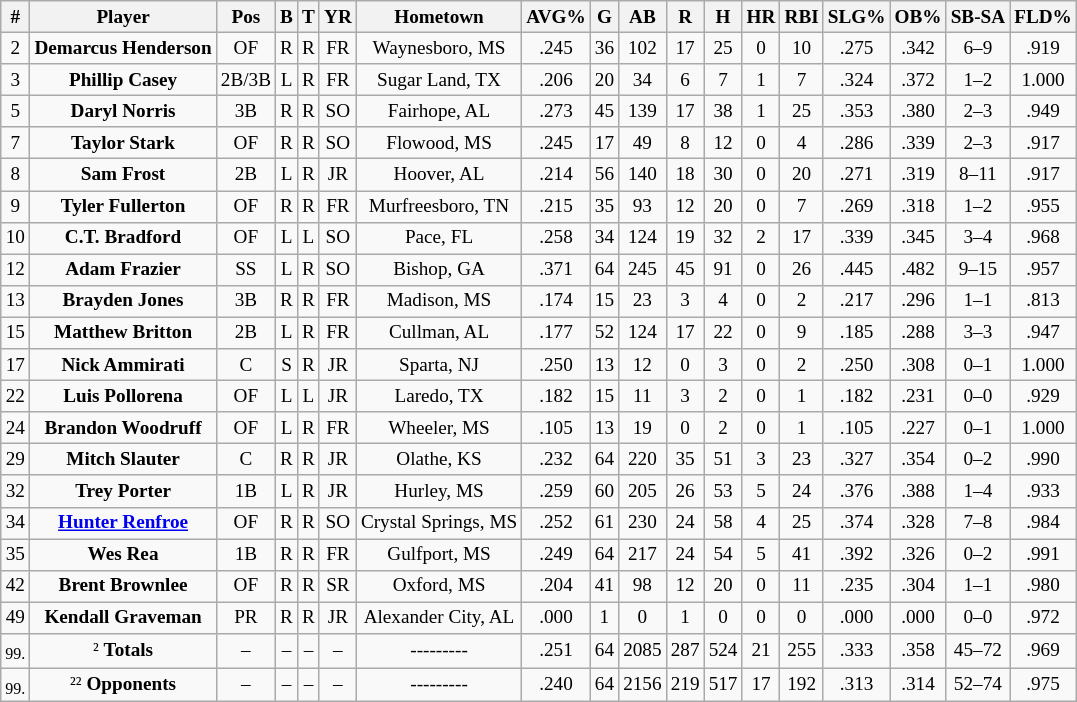<table class="wikitable sortable" style="text-align:center; font-size:80%;">
<tr>
<th>#</th>
<th>Player</th>
<th>Pos</th>
<th>B</th>
<th>T</th>
<th>YR</th>
<th>Hometown</th>
<th>AVG%</th>
<th>G</th>
<th>AB</th>
<th>R</th>
<th>H</th>
<th>HR</th>
<th>RBI</th>
<th>SLG%</th>
<th>OB%</th>
<th>SB-SA</th>
<th>FLD%</th>
</tr>
<tr>
<td>2</td>
<td><strong>Demarcus Henderson</strong></td>
<td>OF</td>
<td>R</td>
<td>R</td>
<td>FR</td>
<td>Waynesboro, MS</td>
<td>.245</td>
<td>36</td>
<td>102</td>
<td>17</td>
<td>25</td>
<td>0</td>
<td>10</td>
<td>.275</td>
<td>.342</td>
<td>6–9</td>
<td>.919</td>
</tr>
<tr>
<td>3</td>
<td><strong>Phillip Casey</strong></td>
<td>2B/3B</td>
<td>L</td>
<td>R</td>
<td>FR</td>
<td>Sugar Land, TX</td>
<td>.206</td>
<td>20</td>
<td>34</td>
<td>6</td>
<td>7</td>
<td>1</td>
<td>7</td>
<td>.324</td>
<td>.372</td>
<td>1–2</td>
<td>1.000</td>
</tr>
<tr>
<td>5</td>
<td><strong>Daryl Norris</strong></td>
<td>3B</td>
<td>R</td>
<td>R</td>
<td>SO</td>
<td>Fairhope, AL</td>
<td>.273</td>
<td>45</td>
<td>139</td>
<td>17</td>
<td>38</td>
<td>1</td>
<td>25</td>
<td>.353</td>
<td>.380</td>
<td>2–3</td>
<td>.949</td>
</tr>
<tr>
<td>7</td>
<td><strong>Taylor Stark</strong></td>
<td>OF</td>
<td>R</td>
<td>R</td>
<td>SO</td>
<td>Flowood, MS</td>
<td>.245</td>
<td>17</td>
<td>49</td>
<td>8</td>
<td>12</td>
<td>0</td>
<td>4</td>
<td>.286</td>
<td>.339</td>
<td>2–3</td>
<td>.917</td>
</tr>
<tr>
<td>8</td>
<td><strong>Sam Frost</strong></td>
<td>2B</td>
<td>L</td>
<td>R</td>
<td>JR</td>
<td>Hoover, AL</td>
<td>.214</td>
<td>56</td>
<td>140</td>
<td>18</td>
<td>30</td>
<td>0</td>
<td>20</td>
<td>.271</td>
<td>.319</td>
<td>8–11</td>
<td>.917</td>
</tr>
<tr>
<td>9</td>
<td><strong>Tyler Fullerton</strong></td>
<td>OF</td>
<td>R</td>
<td>R</td>
<td>FR</td>
<td>Murfreesboro, TN</td>
<td>.215</td>
<td>35</td>
<td>93</td>
<td>12</td>
<td>20</td>
<td>0</td>
<td>7</td>
<td>.269</td>
<td>.318</td>
<td>1–2</td>
<td>.955</td>
</tr>
<tr>
<td>10</td>
<td><strong>C.T. Bradford</strong></td>
<td>OF</td>
<td>L</td>
<td>L</td>
<td>SO</td>
<td>Pace, FL</td>
<td>.258</td>
<td>34</td>
<td>124</td>
<td>19</td>
<td>32</td>
<td>2</td>
<td>17</td>
<td>.339</td>
<td>.345</td>
<td>3–4</td>
<td>.968</td>
</tr>
<tr>
<td>12</td>
<td><strong>Adam Frazier</strong></td>
<td>SS</td>
<td>L</td>
<td>R</td>
<td>SO</td>
<td>Bishop, GA</td>
<td>.371</td>
<td>64</td>
<td>245</td>
<td>45</td>
<td>91</td>
<td>0</td>
<td>26</td>
<td>.445</td>
<td>.482</td>
<td>9–15</td>
<td>.957</td>
</tr>
<tr>
<td>13</td>
<td><strong>Brayden Jones</strong></td>
<td>3B</td>
<td>R</td>
<td>R</td>
<td>FR</td>
<td>Madison, MS</td>
<td>.174</td>
<td>15</td>
<td>23</td>
<td>3</td>
<td>4</td>
<td>0</td>
<td>2</td>
<td>.217</td>
<td>.296</td>
<td>1–1</td>
<td>.813</td>
</tr>
<tr>
<td>15</td>
<td><strong>Matthew Britton</strong></td>
<td>2B</td>
<td>L</td>
<td>R</td>
<td>FR</td>
<td>Cullman, AL</td>
<td>.177</td>
<td>52</td>
<td>124</td>
<td>17</td>
<td>22</td>
<td>0</td>
<td>9</td>
<td>.185</td>
<td>.288</td>
<td>3–3</td>
<td>.947</td>
</tr>
<tr>
<td>17</td>
<td><strong>Nick Ammirati</strong></td>
<td>C</td>
<td>S</td>
<td>R</td>
<td>JR</td>
<td>Sparta, NJ</td>
<td>.250</td>
<td>13</td>
<td>12</td>
<td>0</td>
<td>3</td>
<td>0</td>
<td>2</td>
<td>.250</td>
<td>.308</td>
<td>0–1</td>
<td>1.000</td>
</tr>
<tr>
<td>22</td>
<td><strong>Luis Pollorena</strong></td>
<td>OF</td>
<td>L</td>
<td>L</td>
<td>JR</td>
<td>Laredo, TX</td>
<td>.182</td>
<td>15</td>
<td>11</td>
<td>3</td>
<td>2</td>
<td>0</td>
<td>1</td>
<td>.182</td>
<td>.231</td>
<td>0–0</td>
<td>.929</td>
</tr>
<tr>
<td>24</td>
<td><strong>Brandon Woodruff</strong></td>
<td>OF</td>
<td>L</td>
<td>R</td>
<td>FR</td>
<td>Wheeler, MS</td>
<td>.105</td>
<td>13</td>
<td>19</td>
<td>0</td>
<td>2</td>
<td>0</td>
<td>1</td>
<td>.105</td>
<td>.227</td>
<td>0–1</td>
<td>1.000</td>
</tr>
<tr>
<td>29</td>
<td><strong>Mitch Slauter</strong></td>
<td>C</td>
<td>R</td>
<td>R</td>
<td>JR</td>
<td>Olathe, KS</td>
<td>.232</td>
<td>64</td>
<td>220</td>
<td>35</td>
<td>51</td>
<td>3</td>
<td>23</td>
<td>.327</td>
<td>.354</td>
<td>0–2</td>
<td>.990</td>
</tr>
<tr>
<td>32</td>
<td><strong>Trey Porter</strong></td>
<td>1B</td>
<td>L</td>
<td>R</td>
<td>JR</td>
<td>Hurley, MS</td>
<td>.259</td>
<td>60</td>
<td>205</td>
<td>26</td>
<td>53</td>
<td>5</td>
<td>24</td>
<td>.376</td>
<td>.388</td>
<td>1–4</td>
<td>.933</td>
</tr>
<tr>
<td>34</td>
<td><strong><a href='#'>Hunter Renfroe</a></strong></td>
<td>OF</td>
<td>R</td>
<td>R</td>
<td>SO</td>
<td>Crystal Springs, MS</td>
<td>.252</td>
<td>61</td>
<td>230</td>
<td>24</td>
<td>58</td>
<td>4</td>
<td>25</td>
<td>.374</td>
<td>.328</td>
<td>7–8</td>
<td>.984</td>
</tr>
<tr>
<td>35</td>
<td><strong>Wes Rea</strong></td>
<td>1B</td>
<td>R</td>
<td>R</td>
<td>FR</td>
<td>Gulfport, MS</td>
<td>.249</td>
<td>64</td>
<td>217</td>
<td>24</td>
<td>54</td>
<td>5</td>
<td>41</td>
<td>.392</td>
<td>.326</td>
<td>0–2</td>
<td>.991</td>
</tr>
<tr>
<td>42</td>
<td><strong>Brent Brownlee</strong></td>
<td>OF</td>
<td>R</td>
<td>R</td>
<td>SR</td>
<td>Oxford, MS</td>
<td>.204</td>
<td>41</td>
<td>98</td>
<td>12</td>
<td>20</td>
<td>0</td>
<td>11</td>
<td>.235</td>
<td>.304</td>
<td>1–1</td>
<td>.980</td>
</tr>
<tr>
<td>49</td>
<td><strong>Kendall Graveman</strong></td>
<td>PR</td>
<td>R</td>
<td>R</td>
<td>JR</td>
<td>Alexander City, AL</td>
<td>.000</td>
<td>1</td>
<td>0</td>
<td>1</td>
<td>0</td>
<td>0</td>
<td>0</td>
<td>.000</td>
<td>.000</td>
<td>0–0</td>
<td>.972</td>
</tr>
<tr>
<td><sub>99.</sub></td>
<td>² <strong>Totals</strong></td>
<td>–</td>
<td>–</td>
<td>–</td>
<td>–</td>
<td>---------</td>
<td>.251</td>
<td>64</td>
<td>2085</td>
<td>287</td>
<td>524</td>
<td>21</td>
<td>255</td>
<td>.333</td>
<td>.358</td>
<td>45–72</td>
<td>.969</td>
</tr>
<tr>
<td><sub>99.</sub></td>
<td>²² <strong>Opponents</strong></td>
<td>–</td>
<td>–</td>
<td>–</td>
<td>–</td>
<td>---------</td>
<td>.240</td>
<td>64</td>
<td>2156</td>
<td>219</td>
<td>517</td>
<td>17</td>
<td>192</td>
<td>.313</td>
<td>.314</td>
<td>52–74</td>
<td>.975</td>
</tr>
</table>
